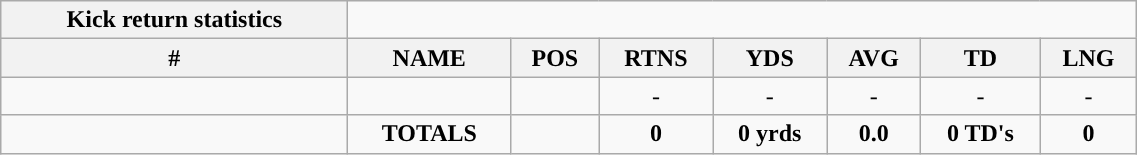<table class="wikitable collapsible collapsed" style="width:60%; text-align:center;">
<tr>
<th style="text-align:center; ">Kick return statistics</th>
</tr>
<tr>
<th>#</th>
<th>NAME</th>
<th>POS</th>
<th>RTNS</th>
<th>YDS</th>
<th>AVG</th>
<th>TD</th>
<th>LNG</th>
</tr>
<tr>
<td></td>
<td></td>
<td></td>
<td>-</td>
<td>-</td>
<td>-</td>
<td>-</td>
<td>-</td>
</tr>
<tr>
<td></td>
<td><strong>TOTALS</strong></td>
<td></td>
<td><strong>0</strong></td>
<td><strong>0 yrds</strong></td>
<td><strong>0.0</strong></td>
<td><strong>0 TD's</strong></td>
<td><strong>0</strong></td>
</tr>
</table>
